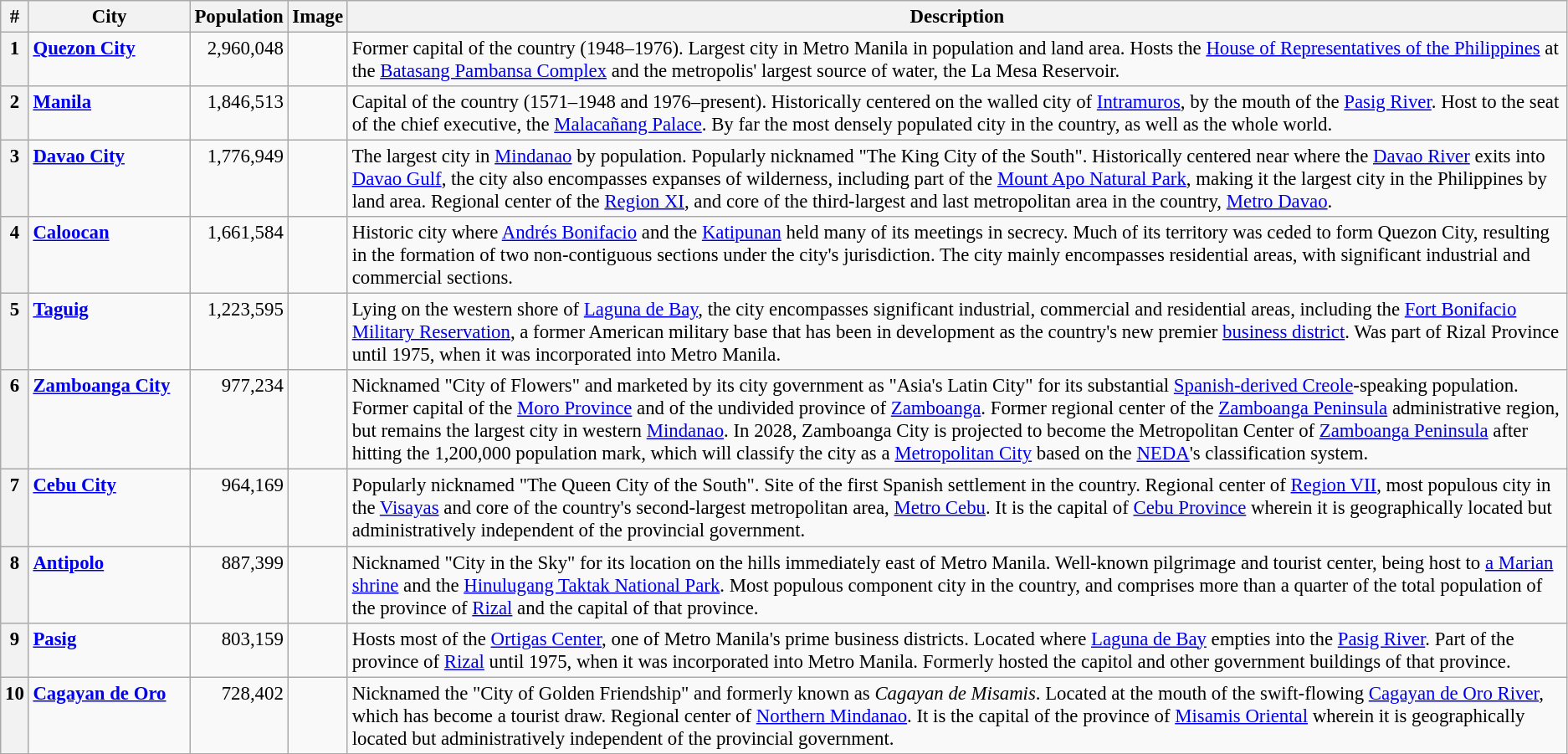<table class="wikitable sortable" style="font-size:95%">
<tr>
<th scope="col">#</th>
<th scope="col" style="width:8em;">City</th>
<th scope="col">Population<br></th>
<th scope="col" class="unsortable">Image</th>
<th scope="col" class="unsortable">Description</th>
</tr>
<tr style="vertical-align:top;">
<th scope="row">1</th>
<td style="font-weight:bold;"><a href='#'>Quezon City</a></td>
<td style="text-align:right;">2,960,048</td>
<td></td>
<td>Former capital of the country (1948–1976). Largest city in Metro Manila in population and land area. Hosts the <a href='#'>House of Representatives of the Philippines</a> at the <a href='#'>Batasang Pambansa Complex</a> and the metropolis' largest source of water, the La Mesa Reservoir.</td>
</tr>
<tr style="vertical-align:top;">
<th scope="row">2</th>
<td style="font-weight:bold;"><a href='#'>Manila</a></td>
<td style="text-align:right;">1,846,513</td>
<td></td>
<td>Capital of the country (1571–1948 and 1976–present). Historically centered on the walled city of <a href='#'>Intramuros</a>, by the mouth of the <a href='#'>Pasig River</a>. Host to the seat of the chief executive, the <a href='#'>Malacañang Palace</a>. By far the most densely populated city in the country, as well as the whole world.</td>
</tr>
<tr style="vertical-align:top;">
<th scope="row">3</th>
<td style="font-weight:bold;"><a href='#'>Davao City</a></td>
<td style="text-align:right;">1,776,949</td>
<td></td>
<td>The largest city in <a href='#'>Mindanao</a> by population. Popularly nicknamed "The King City of the South". Historically centered near where the <a href='#'>Davao River</a> exits into <a href='#'>Davao Gulf</a>, the city also encompasses expanses of wilderness, including part of the <a href='#'>Mount Apo Natural Park</a>, making it the largest city in the Philippines by land area. Regional center of the <a href='#'>Region XI</a>, and core of the third-largest and last metropolitan area in the country, <a href='#'>Metro Davao</a>.</td>
</tr>
<tr style="vertical-align:top;">
<th scope="row">4</th>
<td style="font-weight:bold;"><a href='#'>Caloocan</a></td>
<td style="text-align:right;">1,661,584</td>
<td></td>
<td>Historic city where <a href='#'>Andrés Bonifacio</a> and the <a href='#'>Katipunan</a> held many of its meetings in secrecy. Much of its territory was ceded to form Quezon City, resulting in the formation of two non-contiguous sections under the city's jurisdiction. The city mainly encompasses residential areas, with significant industrial and commercial sections.</td>
</tr>
<tr style="vertical-align:top;">
<th scope="row">5</th>
<td style="font-weight:bold;"><a href='#'>Taguig</a></td>
<td style="text-align:right;">1,223,595</td>
<td></td>
<td>Lying on the western shore of <a href='#'>Laguna de Bay</a>, the city encompasses significant industrial, commercial and residential areas, including the <a href='#'>Fort Bonifacio Military Reservation</a>, a former American military base that has been in development as the country's new premier <a href='#'>business district</a>. Was part of Rizal Province until 1975, when it was incorporated into Metro Manila.</td>
</tr>
<tr style="vertical-align:top;">
<th scope="row">6</th>
<td style="font-weight:bold;"><a href='#'>Zamboanga City</a></td>
<td style="text-align:right;">977,234</td>
<td></td>
<td>Nicknamed "City of Flowers" and marketed by its city government as "Asia's Latin City" for its substantial <a href='#'>Spanish-derived Creole</a>-speaking population. Former capital of the <a href='#'>Moro Province</a> and of the undivided province of <a href='#'>Zamboanga</a>. Former regional center of the <a href='#'>Zamboanga Peninsula</a> administrative region, but remains the largest city in western <a href='#'>Mindanao</a>. In 2028, Zamboanga City is projected to become the Metropolitan Center of <a href='#'>Zamboanga Peninsula</a> after hitting the 1,200,000 population mark, which will classify the city as a <a href='#'>Metropolitan City</a> based on the <a href='#'>NEDA</a>'s classification system.</td>
</tr>
<tr style="vertical-align:top;">
<th scope="row">7</th>
<td style="font-weight:bold;"><a href='#'>Cebu City</a></td>
<td style="text-align:right;">964,169</td>
<td></td>
<td>Popularly nicknamed "The Queen City of the South". Site of the first Spanish settlement in the country. Regional center of <a href='#'>Region VII</a>, most populous city in the <a href='#'>Visayas</a> and core of the country's second-largest metropolitan area, <a href='#'>Metro Cebu</a>. It is the capital of <a href='#'>Cebu Province</a> wherein it is geographically located but administratively independent of the provincial government.</td>
</tr>
<tr style="vertical-align:top;">
<th scope="row">8</th>
<td style="font-weight:bold;"><a href='#'>Antipolo</a></td>
<td style="text-align:right;">887,399</td>
<td></td>
<td>Nicknamed "City in the Sky" for its location on the hills immediately east of Metro Manila. Well-known pilgrimage and tourist center, being host to <a href='#'>a Marian shrine</a> and the <a href='#'>Hinulugang Taktak National Park</a>. Most populous component city in the country, and comprises more than a quarter of the total population of the province of <a href='#'>Rizal</a> and the capital of that province.</td>
</tr>
<tr style="vertical-align:top;">
<th scope="row">9</th>
<td style="font-weight:bold;"><a href='#'>Pasig</a></td>
<td style="text-align:right;">803,159</td>
<td></td>
<td>Hosts most of the <a href='#'>Ortigas Center</a>, one of Metro Manila's prime business districts. Located where <a href='#'>Laguna de Bay</a> empties into the <a href='#'>Pasig River</a>. Part of the province of <a href='#'>Rizal</a> until 1975, when it was incorporated into Metro Manila. Formerly hosted the capitol and other government buildings of that province.</td>
</tr>
<tr style="vertical-align:top;">
<th scope="row">10</th>
<td style="font-weight:bold;"><a href='#'>Cagayan de Oro</a></td>
<td style="text-align:right;">728,402</td>
<td></td>
<td>Nicknamed the "City of Golden Friendship" and formerly known as <em>Cagayan de Misamis</em>. Located at the mouth of the swift-flowing <a href='#'>Cagayan de Oro River</a>, which has become a tourist draw. Regional center of <a href='#'>Northern Mindanao</a>. It is the capital of the province of <a href='#'>Misamis Oriental</a> wherein it is geographically located but administratively independent of the provincial government.</td>
</tr>
<tr class="sortbottom">
</tr>
</table>
